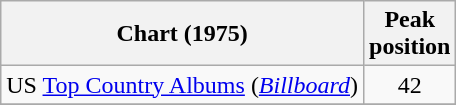<table class="wikitable sortable">
<tr>
<th align="left">Chart (1975)</th>
<th align="center">Peak<br>position</th>
</tr>
<tr>
<td align="left">US <a href='#'>Top Country Albums</a> (<em><a href='#'>Billboard</a></em>)</td>
<td align="center">42</td>
</tr>
<tr>
</tr>
</table>
